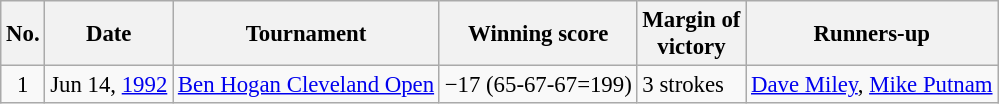<table class="wikitable" style="font-size:95%;">
<tr>
<th>No.</th>
<th>Date</th>
<th>Tournament</th>
<th>Winning score</th>
<th>Margin of<br>victory</th>
<th>Runners-up</th>
</tr>
<tr>
<td align=center>1</td>
<td align=right>Jun 14, <a href='#'>1992</a></td>
<td><a href='#'>Ben Hogan Cleveland Open</a></td>
<td>−17 (65-67-67=199)</td>
<td>3 strokes</td>
<td> <a href='#'>Dave Miley</a>,  <a href='#'>Mike Putnam</a></td>
</tr>
</table>
